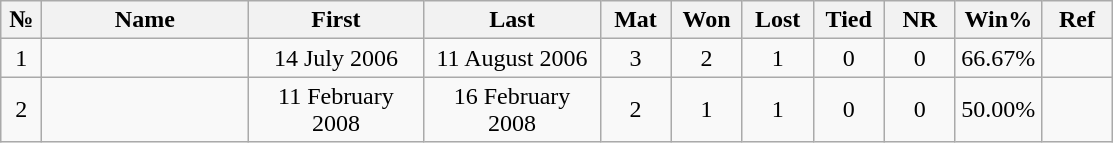<table class="wikitable sortable">
<tr>
<th width="20">№</th>
<th width="130">Name</th>
<th width="110">First</th>
<th width="110">Last</th>
<th width="40">Mat</th>
<th width="40">Won</th>
<th width="40">Lost</th>
<th width="40">Tied</th>
<th width="40">NR</th>
<th width="50">Win%</th>
<th width="40">Ref</th>
</tr>
<tr align=center>
<td>1</td>
<td></td>
<td>14 July 2006</td>
<td>11 August 2006</td>
<td>3</td>
<td>2</td>
<td>1</td>
<td>0</td>
<td>0</td>
<td>66.67%</td>
<td></td>
</tr>
<tr align=center>
<td>2</td>
<td></td>
<td>11 February 2008</td>
<td>16 February 2008</td>
<td>2</td>
<td>1</td>
<td>1</td>
<td>0</td>
<td>0</td>
<td>50.00%</td>
<td></td>
</tr>
</table>
